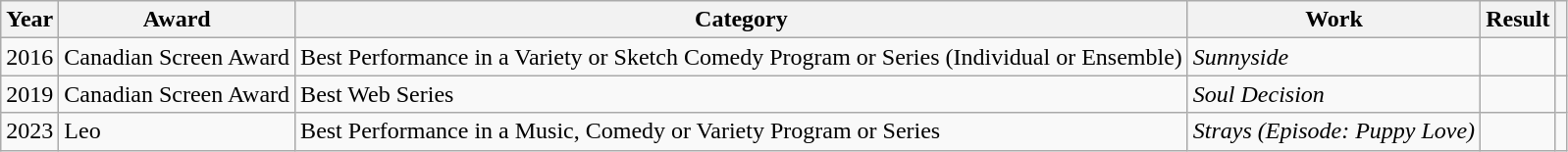<table class="wikitable plainrowheaders">
<tr>
<th scope="col">Year</th>
<th scope="col">Award</th>
<th scope="col">Category</th>
<th scope="col">Work</th>
<th scope="col">Result</th>
<th scope="col"></th>
</tr>
<tr>
<td>2016</td>
<td>Canadian Screen Award</td>
<td>Best Performance in a Variety or Sketch Comedy Program or Series (Individual or Ensemble)</td>
<td><em>Sunnyside</em></td>
<td></td>
<td style="text-align:center;"></td>
</tr>
<tr>
<td>2019</td>
<td>Canadian Screen Award</td>
<td>Best Web Series</td>
<td><em>Soul Decision</em></td>
<td></td>
<td></td>
</tr>
<tr>
<td>2023</td>
<td>Leo</td>
<td>Best Performance in a Music, Comedy or Variety Program or Series</td>
<td><em>Strays (Episode: Puppy Love)</em></td>
<td></td>
<td></td>
</tr>
</table>
